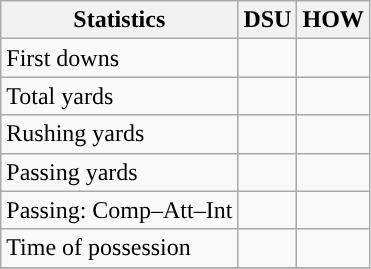<table class="wikitable" style="float: left;">
<tr>
<th>Statistics</th>
<th>DSU</th>
<th>HOW</th>
</tr>
<tr>
<td>First downs</td>
<td></td>
<td></td>
</tr>
<tr>
<td>Total yards</td>
<td></td>
<td></td>
</tr>
<tr>
<td>Rushing yards</td>
<td></td>
<td></td>
</tr>
<tr>
<td>Passing yards</td>
<td></td>
<td></td>
</tr>
<tr>
<td>Passing: Comp–Att–Int</td>
<td></td>
<td></td>
</tr>
<tr>
<td>Time of possession</td>
<td></td>
<td></td>
</tr>
<tr>
</tr>
</table>
